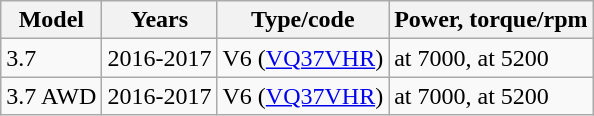<table class="wikitable">
<tr>
<th>Model</th>
<th>Years</th>
<th>Type/code</th>
<th>Power, torque/rpm</th>
</tr>
<tr>
<td>3.7</td>
<td>2016-2017</td>
<td> V6 (<a href='#'>VQ37VHR</a>)</td>
<td> at 7000,  at 5200</td>
</tr>
<tr>
<td>3.7 AWD</td>
<td>2016-2017</td>
<td> V6 (<a href='#'>VQ37VHR</a>)</td>
<td> at 7000,  at 5200</td>
</tr>
</table>
